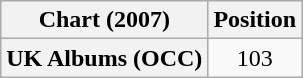<table class="wikitable plainrowheaders" style="text-align:center">
<tr>
<th scope="col">Chart (2007)</th>
<th scope="col">Position</th>
</tr>
<tr>
<th scope="row">UK Albums (OCC)</th>
<td>103</td>
</tr>
</table>
